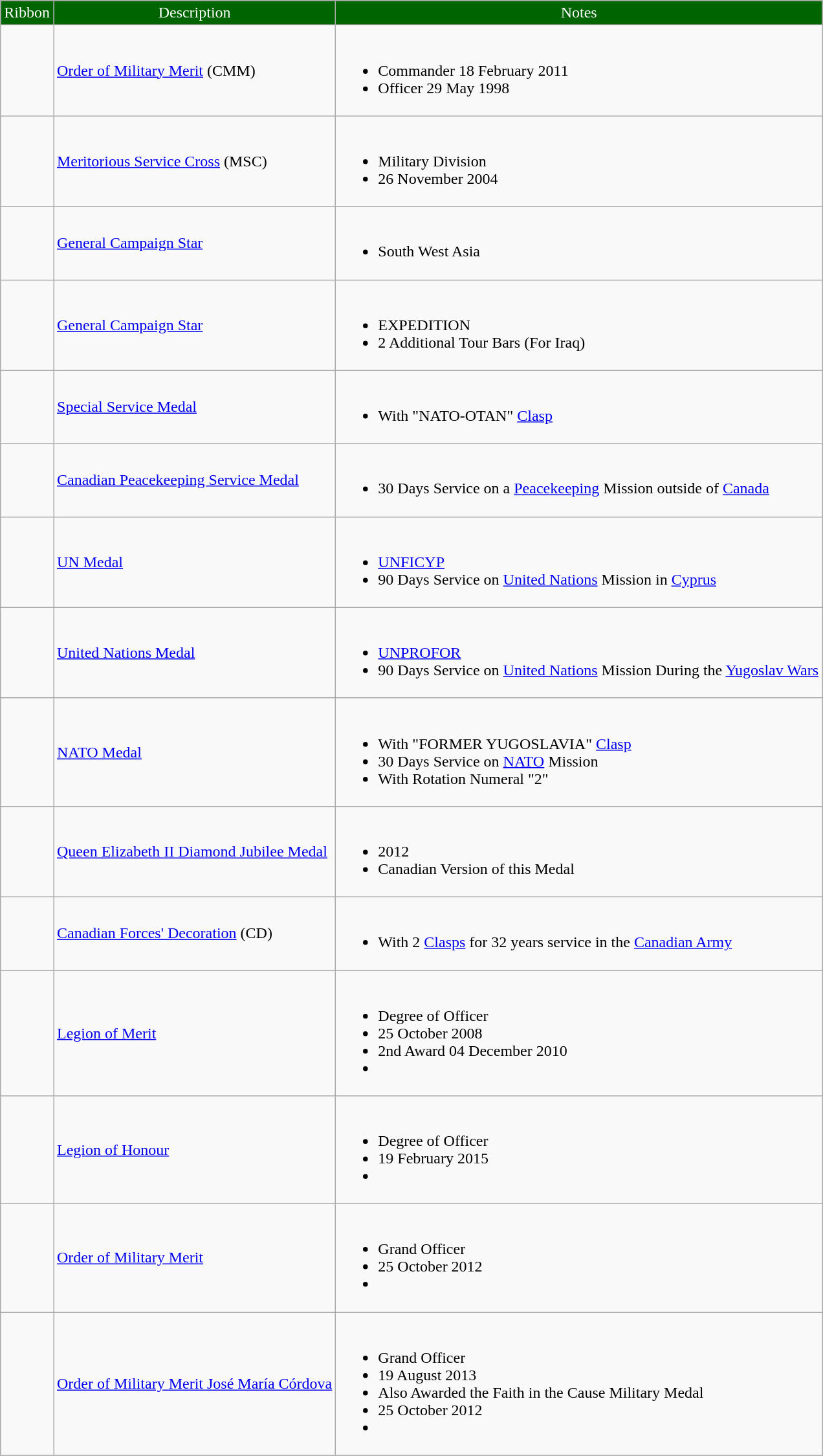<table class="wikitable">
<tr style="background: DarkGreen ;color:White" align="center">
<td>Ribbon</td>
<td>Description</td>
<td>Notes</td>
</tr>
<tr>
<td></td>
<td><a href='#'>Order of Military Merit</a> (CMM)</td>
<td><br><ul><li>Commander 18 February 2011</li><li>Officer 29 May 1998 </li></ul></td>
</tr>
<tr>
<td></td>
<td><a href='#'>Meritorious Service Cross</a> (MSC)</td>
<td><br><ul><li>Military Division</li><li>26 November 2004 </li></ul></td>
</tr>
<tr>
<td></td>
<td><a href='#'>General Campaign Star</a></td>
<td><br><ul><li>South West Asia</li></ul></td>
</tr>
<tr>
<td><span></span></td>
<td><a href='#'>General Campaign Star</a></td>
<td><br><ul><li>EXPEDITION</li><li>2 Additional Tour Bars (For Iraq)</li></ul></td>
</tr>
<tr>
<td></td>
<td><a href='#'>Special Service Medal</a></td>
<td><br><ul><li>With "NATO-OTAN" <a href='#'>Clasp</a></li></ul></td>
</tr>
<tr>
<td></td>
<td><a href='#'>Canadian Peacekeeping Service Medal</a></td>
<td><br><ul><li>30 Days Service on a <a href='#'>Peacekeeping</a> Mission outside of <a href='#'>Canada</a></li></ul></td>
</tr>
<tr>
<td></td>
<td><a href='#'>UN Medal</a></td>
<td><br><ul><li><a href='#'>UNFICYP</a></li><li>90 Days Service on <a href='#'>United Nations</a> Mission in <a href='#'>Cyprus</a></li></ul></td>
</tr>
<tr>
<td></td>
<td><a href='#'>United Nations Medal</a></td>
<td><br><ul><li><a href='#'>UNPROFOR</a></li><li>90 Days Service on <a href='#'>United Nations</a> Mission During the <a href='#'>Yugoslav Wars</a></li></ul></td>
</tr>
<tr>
<td></td>
<td><a href='#'>NATO Medal</a></td>
<td><br><ul><li>With "FORMER YUGOSLAVIA" <a href='#'>Clasp</a></li><li>30 Days Service on <a href='#'>NATO</a> Mission</li><li>With Rotation Numeral "2"</li></ul></td>
</tr>
<tr>
<td></td>
<td><a href='#'>Queen Elizabeth II Diamond Jubilee Medal</a></td>
<td><br><ul><li>2012</li><li>Canadian Version of this Medal </li></ul></td>
</tr>
<tr>
<td></td>
<td><a href='#'>Canadian Forces' Decoration</a> (CD)</td>
<td><br><ul><li>With 2 <a href='#'>Clasps</a> for 32 years service in the <a href='#'>Canadian Army</a></li></ul></td>
</tr>
<tr>
<td></td>
<td><a href='#'>Legion of Merit</a></td>
<td><br><ul><li>Degree of Officer</li><li>25 October 2008</li><li>2nd Award 04 December 2010</li><li></li></ul></td>
</tr>
<tr>
<td></td>
<td><a href='#'>Legion of Honour</a></td>
<td><br><ul><li>Degree of Officer </li><li>19 February 2015</li><li></li></ul></td>
</tr>
<tr>
<td></td>
<td><a href='#'>Order of Military Merit</a></td>
<td><br><ul><li>Grand Officer</li><li>25 October 2012</li><li></li></ul></td>
</tr>
<tr>
<td></td>
<td><a href='#'>Order of Military Merit José María Córdova</a></td>
<td><br><ul><li>Grand Officer </li><li>19 August 2013</li><li>Also Awarded the Faith in the Cause Military Medal</li><li>25 October 2012</li><li></li></ul></td>
</tr>
<tr>
</tr>
</table>
